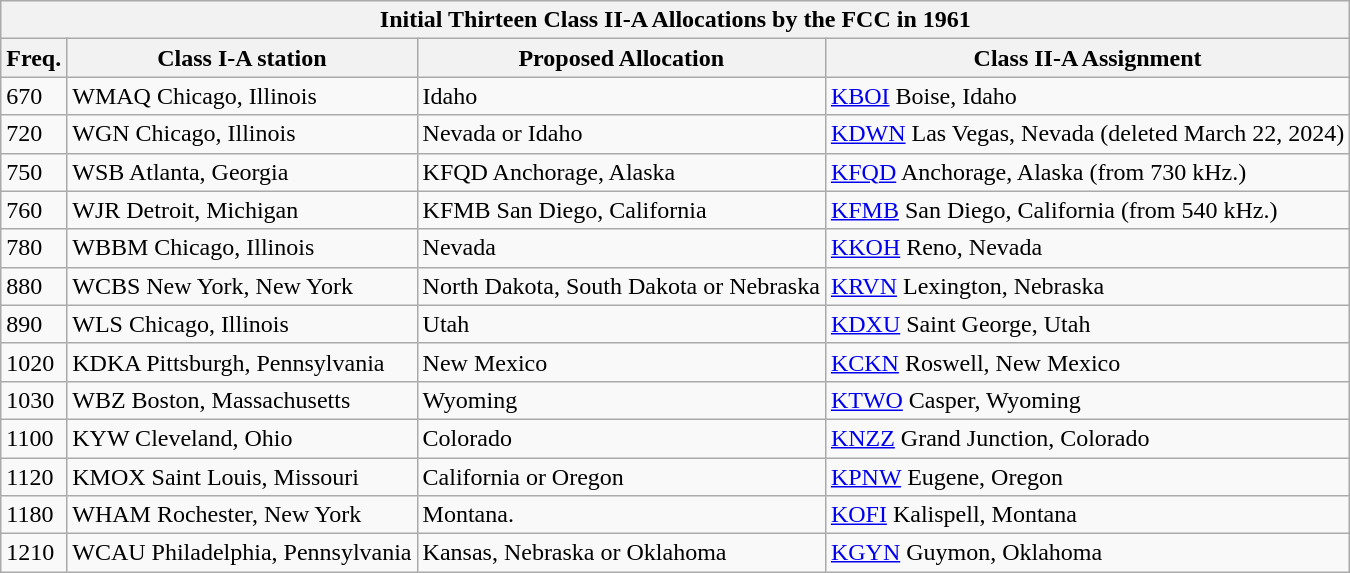<table class="wikitable sortable">
<tr>
<th colspan="4">Initial Thirteen Class II-A Allocations by the FCC in 1961</th>
</tr>
<tr>
<th>Freq.</th>
<th>Class I-A station</th>
<th>Proposed Allocation</th>
<th>Class II-A Assignment</th>
</tr>
<tr>
<td>670</td>
<td>WMAQ Chicago, Illinois</td>
<td>Idaho</td>
<td><a href='#'>KBOI</a> Boise, Idaho</td>
</tr>
<tr>
<td>720</td>
<td>WGN Chicago, Illinois</td>
<td>Nevada or Idaho</td>
<td><a href='#'>KDWN</a> Las Vegas, Nevada (deleted March 22, 2024)</td>
</tr>
<tr>
<td>750</td>
<td>WSB Atlanta, Georgia</td>
<td>KFQD Anchorage, Alaska</td>
<td><a href='#'>KFQD</a> Anchorage, Alaska (from 730 kHz.)</td>
</tr>
<tr>
<td>760</td>
<td>WJR Detroit, Michigan</td>
<td>KFMB San Diego, California</td>
<td><a href='#'>KFMB</a> San Diego, California (from 540 kHz.)</td>
</tr>
<tr>
<td>780</td>
<td>WBBM Chicago, Illinois</td>
<td>Nevada</td>
<td><a href='#'>KKOH</a> Reno, Nevada</td>
</tr>
<tr>
<td>880</td>
<td>WCBS New York, New York</td>
<td>North Dakota, South Dakota or Nebraska</td>
<td><a href='#'>KRVN</a> Lexington, Nebraska</td>
</tr>
<tr>
<td>890</td>
<td>WLS Chicago, Illinois</td>
<td>Utah</td>
<td><a href='#'>KDXU</a> Saint George, Utah</td>
</tr>
<tr>
<td>1020</td>
<td>KDKA Pittsburgh, Pennsylvania</td>
<td>New Mexico</td>
<td><a href='#'>KCKN</a> Roswell, New Mexico</td>
</tr>
<tr>
<td>1030</td>
<td>WBZ Boston, Massachusetts</td>
<td>Wyoming</td>
<td><a href='#'>KTWO</a> Casper, Wyoming</td>
</tr>
<tr>
<td>1100</td>
<td>KYW Cleveland, Ohio</td>
<td>Colorado</td>
<td><a href='#'>KNZZ</a> Grand Junction, Colorado</td>
</tr>
<tr>
<td>1120</td>
<td>KMOX Saint Louis, Missouri</td>
<td>California or Oregon</td>
<td><a href='#'>KPNW</a> Eugene, Oregon</td>
</tr>
<tr>
<td>1180</td>
<td>WHAM Rochester, New York</td>
<td>Montana.</td>
<td><a href='#'>KOFI</a> Kalispell, Montana</td>
</tr>
<tr>
<td>1210</td>
<td>WCAU Philadelphia, Pennsylvania</td>
<td>Kansas, Nebraska or Oklahoma</td>
<td><a href='#'>KGYN</a> Guymon, Oklahoma</td>
</tr>
</table>
